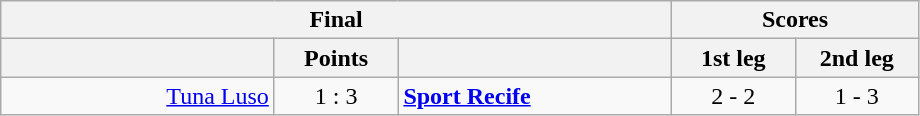<table class="wikitable" style="text-align:center;">
<tr>
<th colspan=3>Final</th>
<th colspan=3>Scores</th>
</tr>
<tr>
<th width="175"></th>
<th width="75">Points</th>
<th width="175"></th>
<th width="75">1st leg</th>
<th width="75">2nd leg</th>
</tr>
<tr>
<td align=right><a href='#'>Tuna Luso</a></td>
<td>1 : 3</td>
<td align=left><strong><a href='#'>Sport Recife</a></strong></td>
<td>2 - 2</td>
<td>1 - 3</td>
</tr>
</table>
